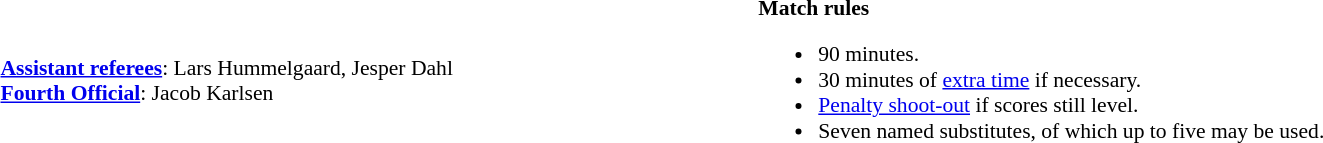<table width=100% style="font-size:90%">
<tr>
<td><br><strong><a href='#'>Assistant referees</a></strong>: Lars Hummelgaard, Jesper Dahl<br>
<strong><a href='#'>Fourth Official</a></strong>: Jacob Karlsen</td>
<td style="width:60%; vertical-align:top;"><br><strong>Match rules</strong><ul><li>90 minutes.</li><li>30 minutes of <a href='#'>extra time</a> if necessary.</li><li><a href='#'>Penalty shoot-out</a> if scores still level.</li><li>Seven named substitutes, of which up to five may be used.</li></ul></td>
</tr>
</table>
